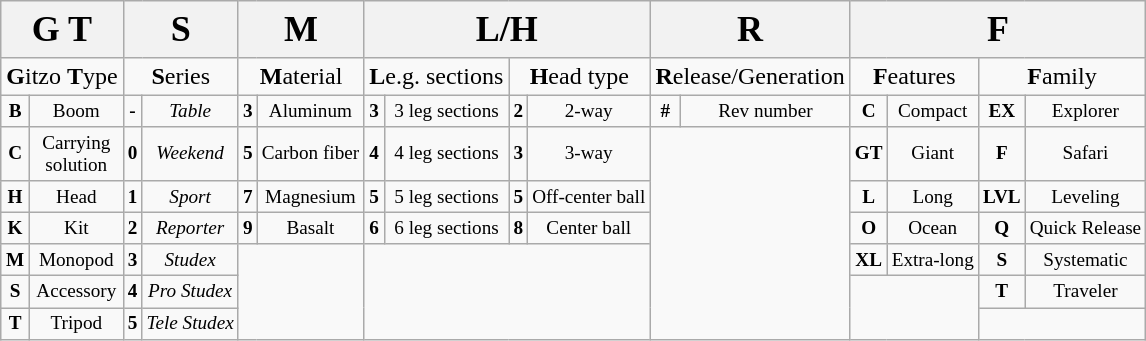<table class=wikitable style="text-align:center;">
<tr style="font-size:150%;">
<th ! colspan=2>G T</th>
<th colspan=2>S</th>
<th colspan=2>M</th>
<th colspan=4>L/H</th>
<th colspan=2>R</th>
<th colspan=4>F</th>
</tr>
<tr>
<td colspan=2><strong>G</strong>itzo <strong>T</strong>ype</td>
<td colspan=2><strong>S</strong>eries</td>
<td colspan=2><strong>M</strong>aterial</td>
<td colspan=2><strong>L</strong>e.g. sections</td>
<td colspan=2><strong>H</strong>ead type</td>
<td colspan=2><strong>R</strong>elease/Generation</td>
<td colspan=2><strong>F</strong>eatures</td>
<td colspan=2><strong>F</strong>amily</td>
</tr>
<tr style="font-size:80%;">
<td><strong>B</strong></td>
<td>Boom</td>
<td><strong>-</strong></td>
<td><em>Table</em><br></td>
<td><strong>3</strong></td>
<td>Aluminum</td>
<td><strong>3</strong></td>
<td>3 leg sections</td>
<td><strong>2</strong></td>
<td>2-way</td>
<td><strong>#</strong></td>
<td>Rev number</td>
<td><strong>C</strong></td>
<td>Compact</td>
<td><strong>EX</strong></td>
<td>Explorer</td>
</tr>
<tr style="font-size:80%;">
<td><strong>C</strong></td>
<td>Carrying<br>solution</td>
<td><strong>0</strong></td>
<td><em>Weekend</em><br></td>
<td><strong>5</strong></td>
<td>Carbon fiber</td>
<td><strong>4</strong></td>
<td>4 leg sections</td>
<td><strong>3</strong></td>
<td>3-way</td>
<td rowspan=6 colspan=2> </td>
<td><strong>GT</strong></td>
<td>Giant</td>
<td><strong>F</strong></td>
<td>Safari</td>
</tr>
<tr style="font-size:80%;">
<td><strong>H</strong></td>
<td>Head</td>
<td><strong>1</strong></td>
<td><em>Sport</em><br></td>
<td><strong>7</strong></td>
<td>Magnesium</td>
<td><strong>5</strong></td>
<td>5 leg sections</td>
<td><strong>5</strong></td>
<td>Off-center ball</td>
<td><strong>L</strong></td>
<td>Long</td>
<td><strong>LVL</strong></td>
<td>Leveling</td>
</tr>
<tr style="font-size:80%;">
<td><strong>K</strong></td>
<td>Kit</td>
<td><strong>2</strong></td>
<td><em>Reporter</em><br></td>
<td><strong>9</strong></td>
<td>Basalt</td>
<td><strong>6</strong></td>
<td>6 leg sections</td>
<td><strong>8</strong></td>
<td>Center ball</td>
<td><strong>O</strong></td>
<td>Ocean</td>
<td><strong>Q</strong></td>
<td>Quick Release</td>
</tr>
<tr style="font-size:80%;">
<td><strong>M</strong></td>
<td>Monopod</td>
<td><strong>3</strong></td>
<td><em>Studex</em><br></td>
<td rowspan=3 colspan=2> </td>
<td rowspan=3 colspan=4> </td>
<td><strong>XL</strong></td>
<td>Extra-long</td>
<td><strong>S</strong></td>
<td>Systematic</td>
</tr>
<tr style="font-size:80%;">
<td><strong>S</strong></td>
<td>Accessory</td>
<td><strong>4</strong></td>
<td><em>Pro Studex</em><br></td>
<td rowspan=2 colspan=2> </td>
<td><strong>T</strong></td>
<td>Traveler</td>
</tr>
<tr style="font-size:80%;">
<td><strong>T</strong></td>
<td>Tripod</td>
<td><strong>5</strong></td>
<td><em>Tele Studex</em><br></td>
</tr>
</table>
